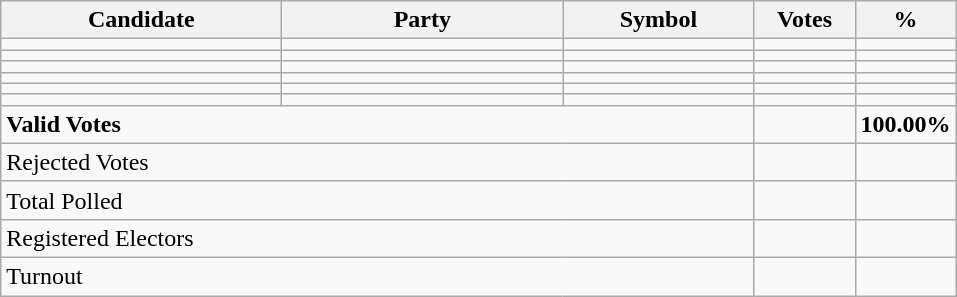<table class="wikitable" border="1" style="text-align:right;">
<tr>
<th align=left width="180">Candidate</th>
<th align=left width="180">Party</th>
<th align=left width="120">Symbol</th>
<th align=left width="60">Votes</th>
<th align=left width="60">%</th>
</tr>
<tr>
<td align=left></td>
<td align=left></td>
<td></td>
<td></td>
<td></td>
</tr>
<tr>
<td align=left></td>
<td align=left></td>
<td></td>
<td></td>
<td></td>
</tr>
<tr>
<td align=left></td>
<td align=left></td>
<td></td>
<td></td>
<td></td>
</tr>
<tr>
<td align=left></td>
<td align=left></td>
<td></td>
<td></td>
<td></td>
</tr>
<tr>
<td align=left></td>
<td align=left></td>
<td></td>
<td></td>
<td></td>
</tr>
<tr>
<td align=left></td>
<td align=left></td>
<td></td>
<td></td>
<td></td>
</tr>
<tr>
<td align=left colspan=3><strong>Valid Votes</strong></td>
<td><strong> </strong></td>
<td><strong>100.00%</strong></td>
</tr>
<tr>
<td align=left colspan=3>Rejected Votes</td>
<td></td>
<td></td>
</tr>
<tr>
<td align=left colspan=3>Total Polled</td>
<td></td>
<td></td>
</tr>
<tr>
<td align=left colspan=3>Registered Electors</td>
<td></td>
<td></td>
</tr>
<tr>
<td align=left colspan=3>Turnout</td>
<td></td>
</tr>
</table>
